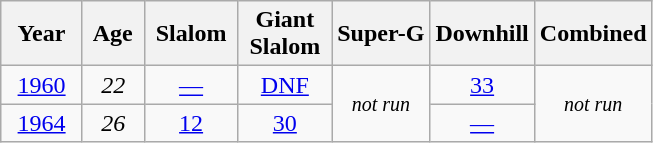<table class=wikitable style="text-align:center">
<tr>
<th>  Year  </th>
<th> Age </th>
<th> Slalom </th>
<th>Giant<br> Slalom </th>
<th>Super-G</th>
<th>Downhill</th>
<th>Combined</th>
</tr>
<tr>
<td><a href='#'>1960</a></td>
<td><em>22</em></td>
<td><a href='#'>—</a></td>
<td><a href='#'>DNF</a></td>
<td rowspan=2><small><em>not run</em></small></td>
<td><a href='#'>33</a></td>
<td rowspan=2><small><em>not run</em></small></td>
</tr>
<tr>
<td><a href='#'>1964</a></td>
<td><em>26</em></td>
<td><a href='#'>12</a></td>
<td><a href='#'>30</a></td>
<td><a href='#'>—</a></td>
</tr>
</table>
